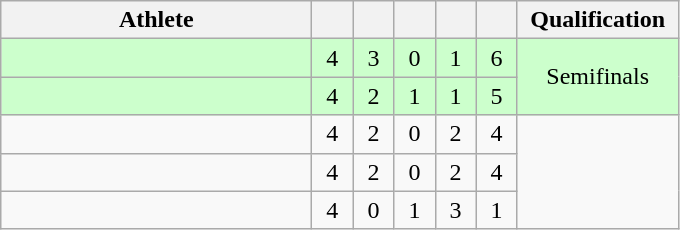<table class="wikitable sortable" style="text-align:center">
<tr>
<th width=200>Athlete</th>
<th width=20></th>
<th width=20></th>
<th width=20></th>
<th width=20></th>
<th width=20></th>
<th width=100>Qualification</th>
</tr>
<tr bgcolor="#ccffcc">
<td style="text-align:left;"></td>
<td>4</td>
<td>3</td>
<td>0</td>
<td>1</td>
<td>6</td>
<td rowspan=2>Semifinals</td>
</tr>
<tr bgcolor="#ccffcc">
<td style="text-align:left;"></td>
<td>4</td>
<td>2</td>
<td>1</td>
<td>1</td>
<td>5</td>
</tr>
<tr>
<td style="text-align:left;"></td>
<td>4</td>
<td>2</td>
<td>0</td>
<td>2</td>
<td>4</td>
<td rowspan="3"></td>
</tr>
<tr>
<td style="text-align:left;"></td>
<td>4</td>
<td>2</td>
<td>0</td>
<td>2</td>
<td>4</td>
</tr>
<tr>
<td style="text-align:left;"></td>
<td>4</td>
<td>0</td>
<td>1</td>
<td>3</td>
<td>1</td>
</tr>
</table>
